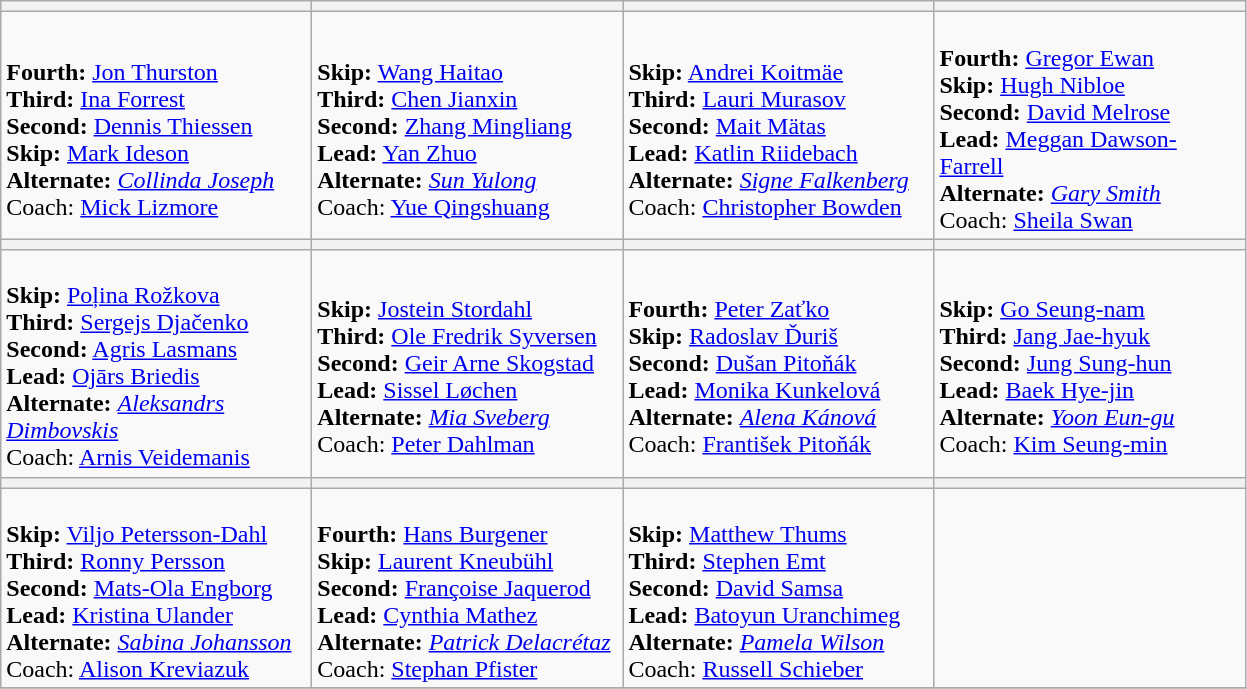<table class=wikitable>
<tr>
<th width=200></th>
<th width=200></th>
<th width=200></th>
<th width=200></th>
</tr>
<tr>
<td><br><strong>Fourth:</strong> <a href='#'>Jon Thurston</a><br>
<strong>Third:</strong> <a href='#'>Ina Forrest</a><br>
<strong>Second:</strong> <a href='#'>Dennis Thiessen</a><br>
<strong>Skip:</strong> <a href='#'>Mark Ideson</a><br>
<strong>Alternate:</strong> <em><a href='#'>Collinda Joseph</a></em><br>
Coach: <a href='#'>Mick Lizmore</a></td>
<td><br><strong>Skip:</strong> <a href='#'>Wang Haitao</a><br>
<strong>Third:</strong> <a href='#'>Chen Jianxin</a><br>
<strong>Second:</strong> <a href='#'>Zhang Mingliang</a><br>
<strong>Lead:</strong> <a href='#'>Yan Zhuo</a><br>
<strong>Alternate:</strong> <em><a href='#'>Sun Yulong</a></em><br>
Coach: <a href='#'>Yue Qingshuang</a></td>
<td><br><strong>Skip:</strong> <a href='#'>Andrei Koitmäe</a><br>
<strong>Third:</strong> <a href='#'>Lauri Murasov</a><br>
<strong>Second:</strong> <a href='#'>Mait Mätas</a><br>
<strong>Lead:</strong> <a href='#'>Katlin Riidebach</a><br>
<strong>Alternate:</strong> <em><a href='#'>Signe Falkenberg</a></em><br>
Coach: <a href='#'>Christopher Bowden</a></td>
<td><br><strong>Fourth:</strong> <a href='#'>Gregor Ewan</a><br>
<strong>Skip:</strong> <a href='#'>Hugh Nibloe</a><br>
<strong>Second:</strong> <a href='#'>David Melrose</a><br>
<strong>Lead:</strong> <a href='#'>Meggan Dawson-Farrell</a><br>
<strong>Alternate:</strong> <em><a href='#'>Gary Smith</a></em><br>
Coach: <a href='#'>Sheila Swan</a></td>
</tr>
<tr>
<th width=200></th>
<th width=200></th>
<th width=200></th>
<th width=200></th>
</tr>
<tr>
<td><br><strong>Skip:</strong> <a href='#'>Poļina Rožkova</a><br>
<strong>Third:</strong> <a href='#'>Sergejs Djačenko</a><br>
<strong>Second:</strong> <a href='#'>Agris Lasmans</a><br>
<strong>Lead:</strong> <a href='#'>Ojārs Briedis</a><br>
<strong>Alternate:</strong> <em><a href='#'>Aleksandrs Dimbovskis</a></em><br>
Coach: <a href='#'>Arnis Veidemanis</a></td>
<td><br><strong>Skip:</strong> <a href='#'>Jostein Stordahl</a><br>
<strong>Third:</strong> <a href='#'>Ole Fredrik Syversen</a><br>
<strong>Second:</strong> <a href='#'>Geir Arne Skogstad</a><br>
<strong>Lead:</strong> <a href='#'>Sissel Løchen</a><br>
<strong>Alternate:</strong> <em><a href='#'>Mia Sveberg</a></em><br>
Coach: <a href='#'>Peter Dahlman</a></td>
<td><br><strong>Fourth:</strong> <a href='#'>Peter Zaťko</a><br>
<strong>Skip:</strong> <a href='#'>Radoslav Ďuriš</a><br>
<strong>Second:</strong> <a href='#'>Dušan Pitoňák</a><br>
<strong>Lead:</strong> <a href='#'>Monika Kunkelová</a><br>
<strong>Alternate:</strong> <em><a href='#'>Alena Kánová</a></em><br>
Coach: <a href='#'>František Pitoňák</a></td>
<td><br><strong>Skip:</strong> <a href='#'>Go Seung-nam</a><br>
<strong>Third:</strong> <a href='#'>Jang Jae-hyuk</a><br>
<strong>Second:</strong> <a href='#'>Jung Sung-hun</a><br>
<strong>Lead:</strong> <a href='#'>Baek Hye-jin</a><br>
<strong>Alternate:</strong> <em><a href='#'>Yoon Eun-gu</a></em><br>
Coach: <a href='#'>Kim Seung-min</a></td>
</tr>
<tr>
<th width=200></th>
<th width=200></th>
<th width=200></th>
<th width=200></th>
</tr>
<tr>
<td><br><strong>Skip:</strong> <a href='#'>Viljo Petersson-Dahl</a><br>
<strong>Third:</strong> <a href='#'>Ronny Persson</a><br>
<strong>Second:</strong> <a href='#'>Mats-Ola Engborg</a><br>
<strong>Lead:</strong> <a href='#'>Kristina Ulander</a><br>
<strong>Alternate:</strong> <em><a href='#'>Sabina Johansson</a></em><br>
Coach: <a href='#'>Alison Kreviazuk</a></td>
<td><br><strong>Fourth:</strong> <a href='#'>Hans Burgener</a><br>
<strong>Skip:</strong> <a href='#'>Laurent Kneubühl</a><br>
<strong>Second:</strong> <a href='#'>Françoise Jaquerod</a><br>
<strong>Lead:</strong> <a href='#'>Cynthia Mathez</a><br>
<strong>Alternate:</strong> <em><a href='#'>Patrick Delacrétaz</a></em><br>
Coach: <a href='#'>Stephan Pfister</a></td>
<td><br><strong>Skip:</strong> <a href='#'>Matthew Thums</a><br>
<strong>Third:</strong> <a href='#'>Stephen Emt</a><br>
<strong>Second:</strong> <a href='#'>David Samsa</a><br>
<strong>Lead:</strong> <a href='#'>Batoyun Uranchimeg</a><br>
<strong>Alternate:</strong> <em><a href='#'>Pamela Wilson</a></em><br>
Coach: <a href='#'>Russell Schieber</a></td>
<td></td>
</tr>
<tr>
</tr>
</table>
